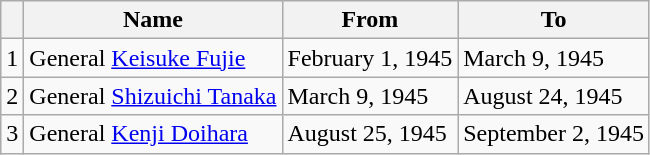<table class=wikitable>
<tr>
<th></th>
<th>Name</th>
<th>From</th>
<th>To</th>
</tr>
<tr>
<td>1</td>
<td>General <a href='#'>Keisuke Fujie</a></td>
<td>February 1, 1945</td>
<td>March 9, 1945</td>
</tr>
<tr>
<td>2</td>
<td>General <a href='#'>Shizuichi Tanaka</a></td>
<td>March 9, 1945</td>
<td>August 24, 1945</td>
</tr>
<tr>
<td>3</td>
<td>General <a href='#'>Kenji Doihara</a></td>
<td>August 25, 1945</td>
<td>September 2, 1945</td>
</tr>
</table>
